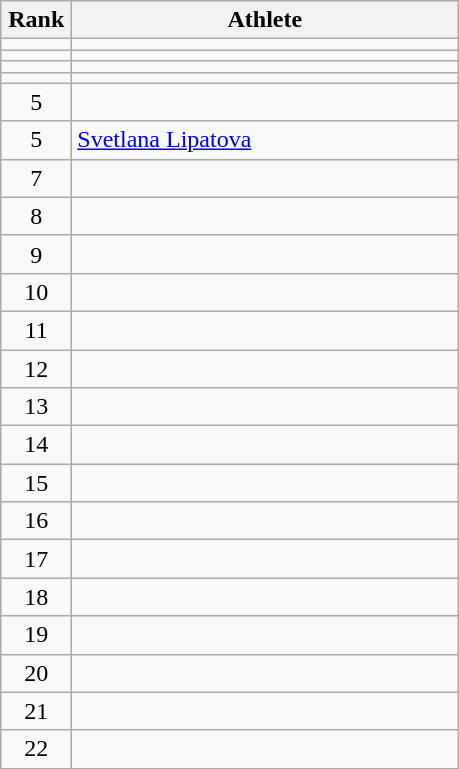<table class="wikitable" style="text-align: center;">
<tr>
<th width=40>Rank</th>
<th width=250>Athlete</th>
</tr>
<tr>
<td></td>
<td align="left"></td>
</tr>
<tr>
<td></td>
<td align="left"></td>
</tr>
<tr>
<td></td>
<td align="left"></td>
</tr>
<tr>
<td></td>
<td align="left"></td>
</tr>
<tr>
<td>5</td>
<td align="left"></td>
</tr>
<tr>
<td>5</td>
<td align="left"> <a href='#'>Svetlana Lipatova</a> </td>
</tr>
<tr>
<td>7</td>
<td align="left"></td>
</tr>
<tr>
<td>8</td>
<td align="left"></td>
</tr>
<tr>
<td>9</td>
<td align="left"></td>
</tr>
<tr>
<td>10</td>
<td align="left"></td>
</tr>
<tr>
<td>11</td>
<td align="left"></td>
</tr>
<tr>
<td>12</td>
<td align="left"></td>
</tr>
<tr>
<td>13</td>
<td align="left"></td>
</tr>
<tr>
<td>14</td>
<td align="left"></td>
</tr>
<tr>
<td>15</td>
<td align="left"></td>
</tr>
<tr>
<td>16</td>
<td align="left"></td>
</tr>
<tr>
<td>17</td>
<td align="left"></td>
</tr>
<tr>
<td>18</td>
<td align="left"></td>
</tr>
<tr>
<td>19</td>
<td align="left"></td>
</tr>
<tr>
<td>20</td>
<td align="left"></td>
</tr>
<tr>
<td>21</td>
<td align="left"></td>
</tr>
<tr>
<td>22</td>
<td align="left"></td>
</tr>
</table>
